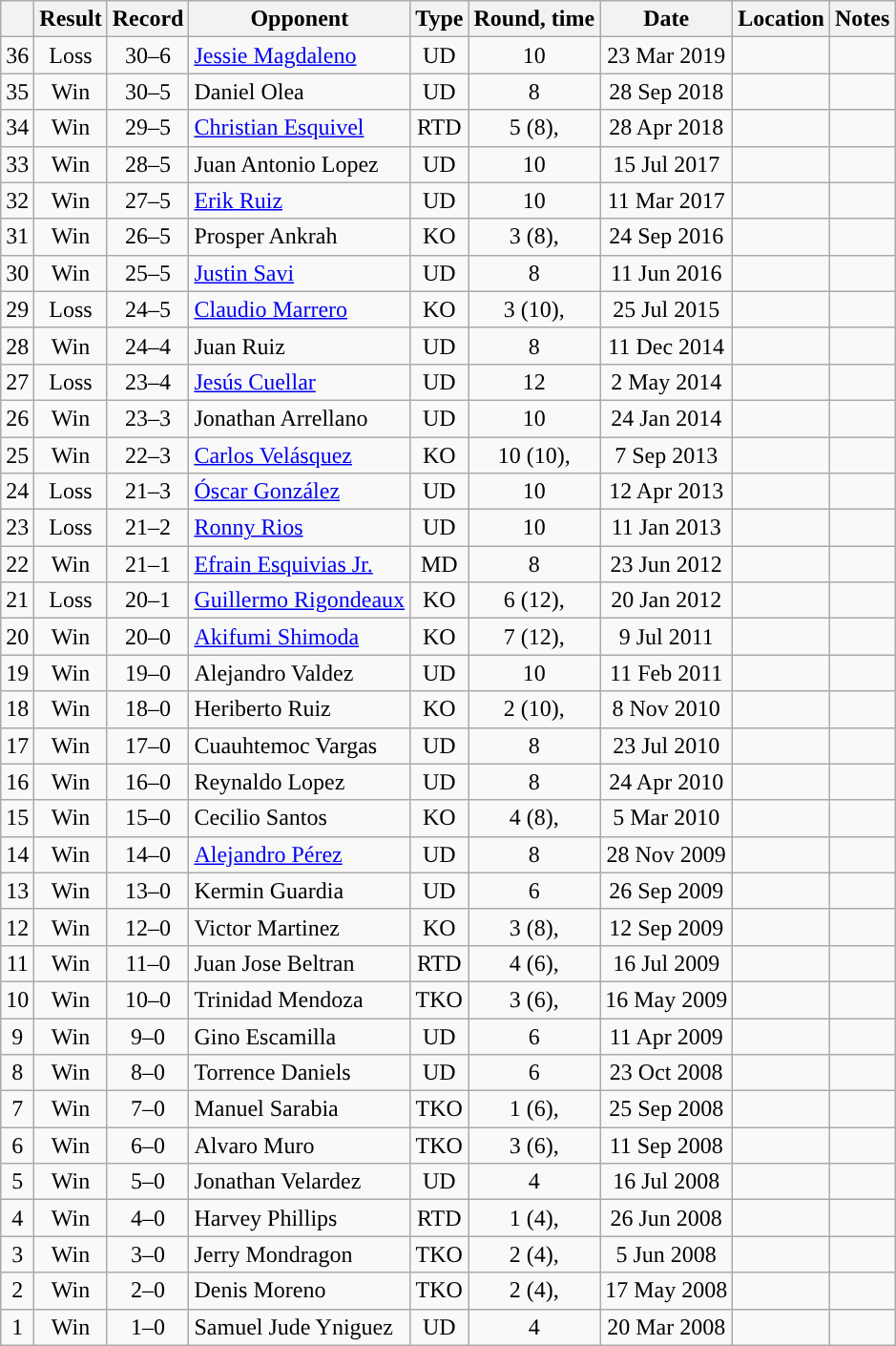<table class="wikitable" style="text-align:center">
<tr>
<th></th>
<th>Result</th>
<th>Record</th>
<th>Opponent</th>
<th>Type</th>
<th>Round, time</th>
<th>Date</th>
<th>Location</th>
<th>Notes</th>
</tr>
<tr>
<td>36</td>
<td>Loss</td>
<td>30–6</td>
<td align=left><a href='#'>Jessie Magdaleno</a></td>
<td>UD</td>
<td>10</td>
<td>23 Mar 2019</td>
<td align=left></td>
<td align=left></td>
</tr>
<tr>
<td>35</td>
<td>Win</td>
<td>30–5</td>
<td align=left>Daniel Olea</td>
<td>UD</td>
<td>8</td>
<td>28 Sep 2018</td>
<td align=left></td>
<td align=left></td>
</tr>
<tr>
<td>34</td>
<td>Win</td>
<td>29–5</td>
<td align=left><a href='#'>Christian Esquivel</a></td>
<td>RTD</td>
<td>5 (8), </td>
<td>28 Apr 2018</td>
<td align=left></td>
<td align=left></td>
</tr>
<tr>
<td>33</td>
<td>Win</td>
<td>28–5</td>
<td align=left>Juan Antonio Lopez</td>
<td>UD</td>
<td>10</td>
<td>15 Jul 2017</td>
<td align=left></td>
<td align=left></td>
</tr>
<tr>
<td>32</td>
<td>Win</td>
<td>27–5</td>
<td align=left><a href='#'>Erik Ruiz</a></td>
<td>UD</td>
<td>10</td>
<td>11 Mar 2017</td>
<td align=left></td>
<td align=left></td>
</tr>
<tr>
<td>31</td>
<td>Win</td>
<td>26–5</td>
<td align=left>Prosper Ankrah</td>
<td>KO</td>
<td>3 (8), </td>
<td>24 Sep 2016</td>
<td align=left></td>
<td align=left></td>
</tr>
<tr>
<td>30</td>
<td>Win</td>
<td>25–5</td>
<td align=left><a href='#'>Justin Savi</a></td>
<td>UD</td>
<td>8</td>
<td>11 Jun 2016</td>
<td align=left></td>
<td align=left></td>
</tr>
<tr>
<td>29</td>
<td>Loss</td>
<td>24–5</td>
<td align=left><a href='#'>Claudio Marrero</a></td>
<td>KO</td>
<td>3 (10), </td>
<td>25 Jul 2015</td>
<td align=left></td>
<td align=left></td>
</tr>
<tr>
<td>28</td>
<td>Win</td>
<td>24–4</td>
<td align=left>Juan Ruiz</td>
<td>UD</td>
<td>8</td>
<td>11 Dec 2014</td>
<td align=left></td>
<td align=left></td>
</tr>
<tr>
<td>27</td>
<td>Loss</td>
<td>23–4</td>
<td align=left><a href='#'>Jesús Cuellar</a></td>
<td>UD</td>
<td>12</td>
<td>2 May 2014</td>
<td align=left></td>
<td align=left></td>
</tr>
<tr>
<td>26</td>
<td>Win</td>
<td>23–3</td>
<td align=left>Jonathan Arrellano</td>
<td>UD</td>
<td>10</td>
<td>24 Jan 2014</td>
<td align=left></td>
<td align=left></td>
</tr>
<tr>
<td>25</td>
<td>Win</td>
<td>22–3</td>
<td align=left><a href='#'>Carlos Velásquez</a></td>
<td>KO</td>
<td>10 (10), </td>
<td>7 Sep 2013</td>
<td align=left></td>
<td align=left></td>
</tr>
<tr>
<td>24</td>
<td>Loss</td>
<td>21–3</td>
<td align=left><a href='#'>Óscar González</a></td>
<td>UD</td>
<td>10</td>
<td>12 Apr 2013</td>
<td align=left></td>
<td align=left></td>
</tr>
<tr>
<td>23</td>
<td>Loss</td>
<td>21–2</td>
<td align=left><a href='#'>Ronny Rios</a></td>
<td>UD</td>
<td>10</td>
<td>11 Jan 2013</td>
<td align=left></td>
<td align=left></td>
</tr>
<tr>
<td>22</td>
<td>Win</td>
<td>21–1</td>
<td align=left><a href='#'>Efrain Esquivias Jr.</a></td>
<td>MD</td>
<td>8</td>
<td>23 Jun 2012</td>
<td align=left></td>
<td align=left></td>
</tr>
<tr>
<td>21</td>
<td>Loss</td>
<td>20–1</td>
<td align=left><a href='#'>Guillermo Rigondeaux</a></td>
<td>KO</td>
<td>6 (12), </td>
<td>20 Jan 2012</td>
<td align=left></td>
<td align=left></td>
</tr>
<tr>
<td>20</td>
<td>Win</td>
<td>20–0</td>
<td align=left><a href='#'>Akifumi Shimoda</a></td>
<td>KO</td>
<td>7 (12), </td>
<td>9 Jul 2011</td>
<td align=left></td>
<td align=left></td>
</tr>
<tr>
<td>19</td>
<td>Win</td>
<td>19–0</td>
<td align=left>Alejandro Valdez</td>
<td>UD</td>
<td>10</td>
<td>11 Feb 2011</td>
<td align=left></td>
<td align=left></td>
</tr>
<tr>
<td>18</td>
<td>Win</td>
<td>18–0</td>
<td align=left>Heriberto Ruiz</td>
<td>KO</td>
<td>2 (10), </td>
<td>8 Nov 2010</td>
<td align=left></td>
<td align=left></td>
</tr>
<tr>
<td>17</td>
<td>Win</td>
<td>17–0</td>
<td align=left>Cuauhtemoc Vargas</td>
<td>UD</td>
<td>8</td>
<td>23 Jul 2010</td>
<td align=left></td>
<td align=left></td>
</tr>
<tr>
<td>16</td>
<td>Win</td>
<td>16–0</td>
<td align=left>Reynaldo Lopez</td>
<td>UD</td>
<td>8</td>
<td>24 Apr 2010</td>
<td align=left></td>
<td align=left></td>
</tr>
<tr>
<td>15</td>
<td>Win</td>
<td>15–0</td>
<td align=left>Cecilio Santos</td>
<td>KO</td>
<td>4 (8), </td>
<td>5 Mar 2010</td>
<td align=left></td>
<td align=left></td>
</tr>
<tr>
<td>14</td>
<td>Win</td>
<td>14–0</td>
<td align=left><a href='#'>Alejandro Pérez</a></td>
<td>UD</td>
<td>8</td>
<td>28 Nov 2009</td>
<td align=left></td>
<td align=left></td>
</tr>
<tr>
<td>13</td>
<td>Win</td>
<td>13–0</td>
<td align=left>Kermin Guardia</td>
<td>UD</td>
<td>6</td>
<td>26 Sep 2009</td>
<td align=left></td>
<td align=left></td>
</tr>
<tr>
<td>12</td>
<td>Win</td>
<td>12–0</td>
<td align=left>Victor Martinez</td>
<td>KO</td>
<td>3 (8), </td>
<td>12 Sep 2009</td>
<td align=left></td>
<td align=left></td>
</tr>
<tr>
<td>11</td>
<td>Win</td>
<td>11–0</td>
<td align=left>Juan Jose Beltran</td>
<td>RTD</td>
<td>4 (6), </td>
<td>16 Jul 2009</td>
<td align=left></td>
<td align=left></td>
</tr>
<tr>
<td>10</td>
<td>Win</td>
<td>10–0</td>
<td align=left>Trinidad Mendoza</td>
<td>TKO</td>
<td>3 (6), </td>
<td>16 May 2009</td>
<td align=left></td>
<td align=left></td>
</tr>
<tr>
<td>9</td>
<td>Win</td>
<td>9–0</td>
<td align=left>Gino Escamilla</td>
<td>UD</td>
<td>6</td>
<td>11 Apr 2009</td>
<td align=left></td>
<td align=left></td>
</tr>
<tr>
<td>8</td>
<td>Win</td>
<td>8–0</td>
<td align=left>Torrence Daniels</td>
<td>UD</td>
<td>6</td>
<td>23 Oct 2008</td>
<td align=left></td>
<td align=left></td>
</tr>
<tr>
<td>7</td>
<td>Win</td>
<td>7–0</td>
<td align=left>Manuel Sarabia</td>
<td>TKO</td>
<td>1 (6), </td>
<td>25 Sep 2008</td>
<td align=left></td>
<td align=left></td>
</tr>
<tr>
<td>6</td>
<td>Win</td>
<td>6–0</td>
<td align=left>Alvaro Muro</td>
<td>TKO</td>
<td>3 (6), </td>
<td>11 Sep 2008</td>
<td align=left></td>
<td align=left></td>
</tr>
<tr>
<td>5</td>
<td>Win</td>
<td>5–0</td>
<td align=left>Jonathan Velardez</td>
<td>UD</td>
<td>4</td>
<td>16 Jul 2008</td>
<td align=left></td>
<td align=left></td>
</tr>
<tr>
<td>4</td>
<td>Win</td>
<td>4–0</td>
<td align=left>Harvey Phillips</td>
<td>RTD</td>
<td>1 (4), </td>
<td>26 Jun 2008</td>
<td align=left></td>
<td align=left></td>
</tr>
<tr>
<td>3</td>
<td>Win</td>
<td>3–0</td>
<td align=left>Jerry Mondragon</td>
<td>TKO</td>
<td>2 (4), </td>
<td>5 Jun 2008</td>
<td align=left></td>
<td align=left></td>
</tr>
<tr>
<td>2</td>
<td>Win</td>
<td>2–0</td>
<td align=left>Denis Moreno</td>
<td>TKO</td>
<td>2 (4), </td>
<td>17 May 2008</td>
<td align=left></td>
<td align=left></td>
</tr>
<tr>
<td>1</td>
<td>Win</td>
<td>1–0</td>
<td align=left>Samuel Jude Yniguez</td>
<td>UD</td>
<td>4</td>
<td>20 Mar 2008</td>
<td align=left></td>
<td align=left></td>
</tr>
</table>
